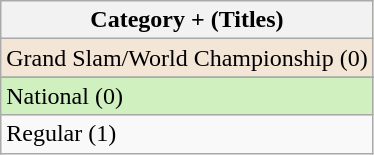<table class="wikitable" style="display:inline-table;">
<tr style="background:#ffc;">
<th>Category + (Titles)</th>
</tr>
<tr style="background:#f3e6d7">
<td>Grand Slam/World Championship (0)</td>
</tr>
<tr>
</tr>
<tr style="background:#d0f0c0">
<td>National (0)</td>
</tr>
<tr>
<td>Regular (1)</td>
</tr>
</table>
